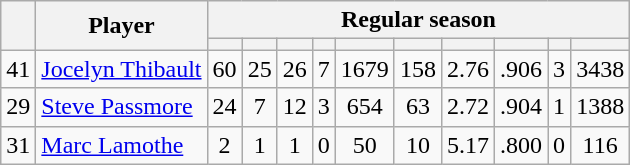<table class="wikitable plainrowheaders" style="text-align:center;">
<tr>
<th scope="col" rowspan="2"></th>
<th scope="col" rowspan="2">Player</th>
<th scope=colgroup colspan=10>Regular season</th>
</tr>
<tr>
<th scope="col"></th>
<th scope="col"></th>
<th scope="col"></th>
<th scope="col"></th>
<th scope="col"></th>
<th scope="col"></th>
<th scope="col"></th>
<th scope="col"></th>
<th scope="col"></th>
<th scope="col"></th>
</tr>
<tr>
<td scope="row">41</td>
<td align="left"><a href='#'>Jocelyn Thibault</a></td>
<td>60</td>
<td>25</td>
<td>26</td>
<td>7</td>
<td>1679</td>
<td>158</td>
<td>2.76</td>
<td>.906</td>
<td>3</td>
<td>3438</td>
</tr>
<tr>
<td scope="row">29</td>
<td align="left"><a href='#'>Steve Passmore</a></td>
<td>24</td>
<td>7</td>
<td>12</td>
<td>3</td>
<td>654</td>
<td>63</td>
<td>2.72</td>
<td>.904</td>
<td>1</td>
<td>1388</td>
</tr>
<tr>
<td scope="row">31</td>
<td align="left"><a href='#'>Marc Lamothe</a></td>
<td>2</td>
<td>1</td>
<td>1</td>
<td>0</td>
<td>50</td>
<td>10</td>
<td>5.17</td>
<td>.800</td>
<td>0</td>
<td>116</td>
</tr>
</table>
